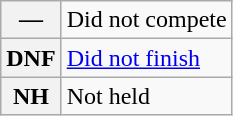<table class="wikitable">
<tr>
<th scope="row">—</th>
<td>Did not compete</td>
</tr>
<tr>
<th scope="row">DNF</th>
<td><a href='#'>Did not finish</a></td>
</tr>
<tr>
<th scope="row">NH</th>
<td>Not held</td>
</tr>
</table>
